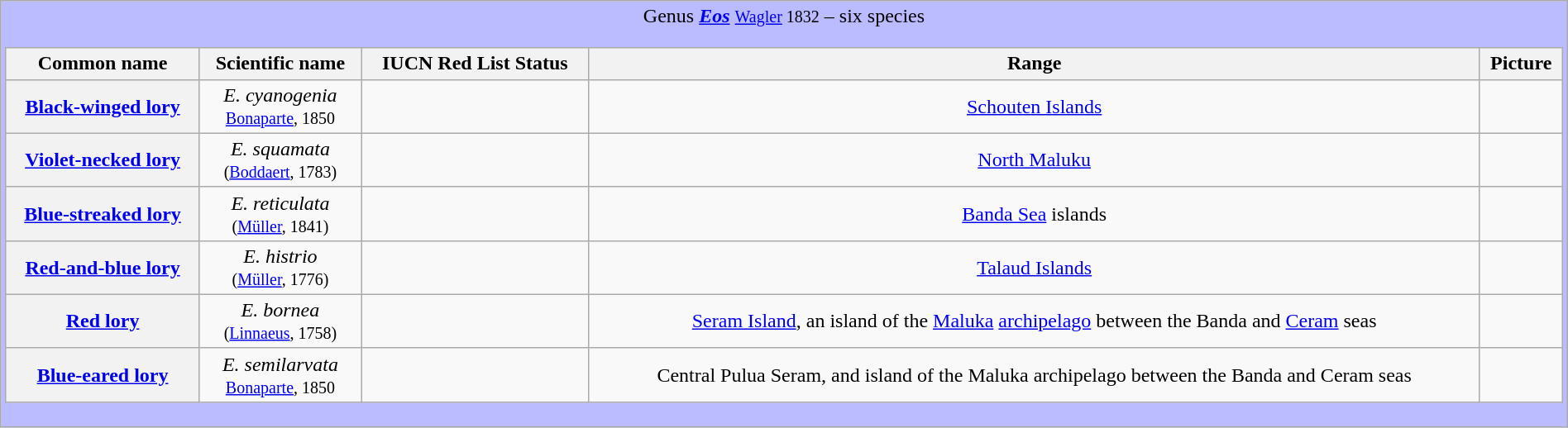<table class="wikitable" style="width:100%;text-align:center">
<tr>
<td colspan="100%" align="center" bgcolor="#BBBBFF">Genus <strong><em><a href='#'>Eos</a></em></strong> <small><a href='#'>Wagler</a> 1832</small> – six species<br><table class="wikitable sortable" style="width:100%;text-align:center">
<tr>
<th scope="col">Common name</th>
<th scope="col">Scientific name</th>
<th scope="col">IUCN Red List Status</th>
<th scope="col" class="unsortable">Range</th>
<th scope="col" class="unsortable">Picture</th>
</tr>
<tr>
<th scope="row"><a href='#'>Black-winged lory</a></th>
<td><em>E. cyanogenia</em> <br><small><a href='#'>Bonaparte</a>, 1850</small></td>
<td></td>
<td><a href='#'>Schouten Islands</a></td>
<td></td>
</tr>
<tr>
<th scope="row"><a href='#'>Violet-necked lory</a></th>
<td><em>E. squamata</em> <br><small>(<a href='#'>Boddaert</a>, 1783)</small></td>
<td></td>
<td><a href='#'>North Maluku</a></td>
<td></td>
</tr>
<tr>
<th scope="row"><a href='#'>Blue-streaked lory</a></th>
<td><em>E. reticulata</em> <br><small>(<a href='#'>Müller</a>, 1841)</small></td>
<td></td>
<td><a href='#'>Banda Sea</a> islands</td>
<td></td>
</tr>
<tr>
<th scope="row"><a href='#'>Red-and-blue lory</a></th>
<td><em>E. histrio</em> <br><small>(<a href='#'>Müller</a>, 1776)</small></td>
<td></td>
<td><a href='#'>Talaud Islands</a></td>
<td></td>
</tr>
<tr>
<th scope="row"><a href='#'>Red lory</a></th>
<td><em>E. bornea</em> <br><small>(<a href='#'>Linnaeus</a>, 1758)</small></td>
<td></td>
<td><a href='#'>Seram Island</a>, an island of the <a href='#'>Maluka</a> <a href='#'>archipelago</a> between the Banda and <a href='#'>Ceram</a> seas</td>
<td></td>
</tr>
<tr>
<th scope="row"><a href='#'>Blue-eared lory</a></th>
<td><em>E. semilarvata</em> <br><small><a href='#'>Bonaparte</a>, 1850</small></td>
<td></td>
<td>Central Pulua Seram, and island of the Maluka archipelago between the Banda and Ceram seas</td>
<td></td>
</tr>
</table>
</td>
</tr>
</table>
